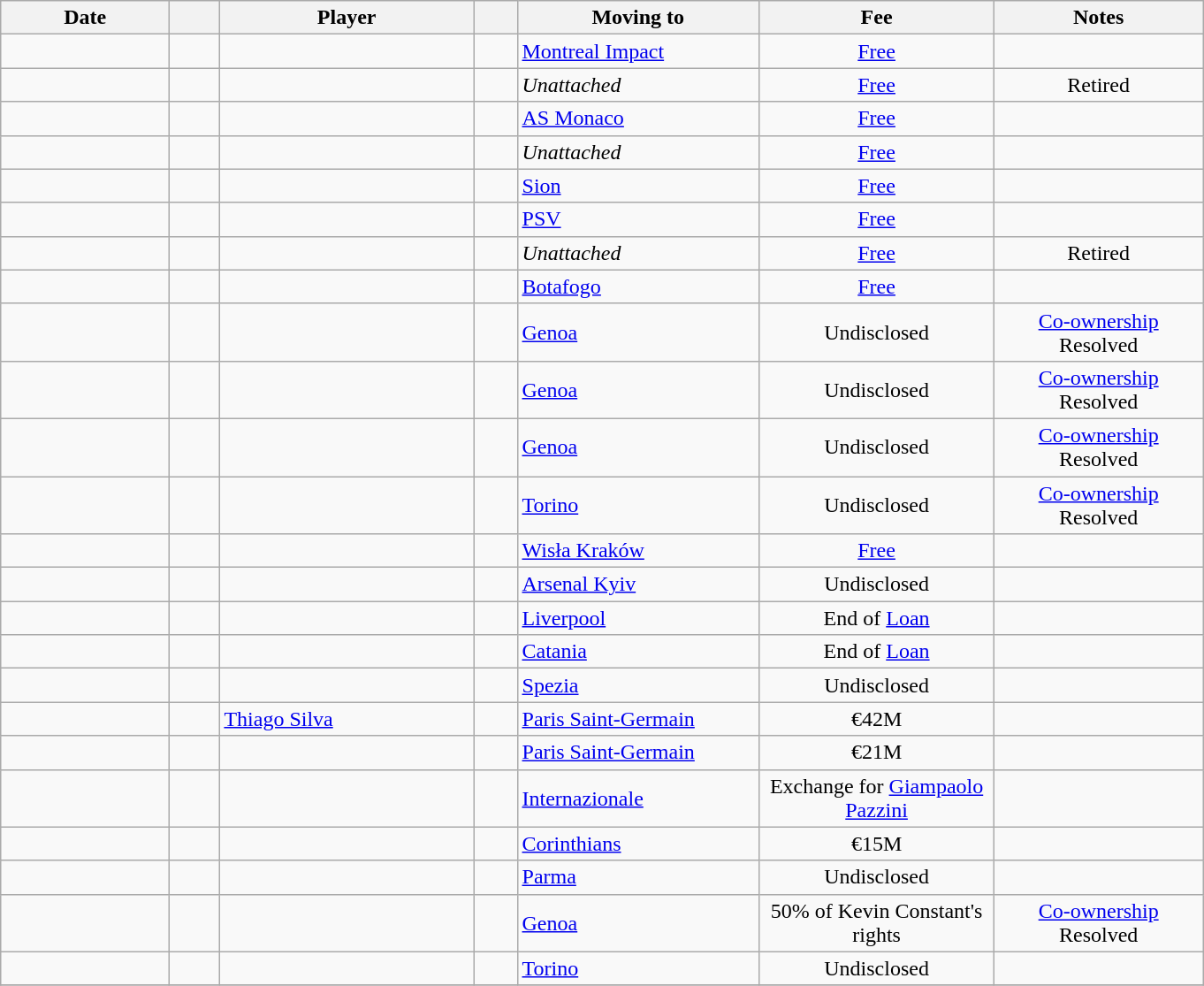<table class="wikitable sortable">
<tr>
<th style="width:120px;">Date</th>
<th style="width:30px;"></th>
<th style="width:185px;">Player</th>
<th style="width:25px;"></th>
<th style="width:175px;">Moving to</th>
<th style="width:170px;" class="unsortable">Fee</th>
<th style="width:150px;" class="unsortable">Notes</th>
</tr>
<tr>
<td></td>
<td align=center></td>
<td> </td>
<td></td>
<td> <a href='#'>Montreal Impact</a></td>
<td align=center><a href='#'>Free</a></td>
<td align=center></td>
</tr>
<tr>
<td></td>
<td align=center></td>
<td> </td>
<td></td>
<td><em>Unattached</em></td>
<td align=center><a href='#'>Free</a></td>
<td align=center>Retired</td>
</tr>
<tr>
<td></td>
<td align=center></td>
<td> </td>
<td></td>
<td> <a href='#'>AS Monaco</a></td>
<td align=center><a href='#'>Free</a></td>
<td align=center></td>
</tr>
<tr>
<td></td>
<td align=center></td>
<td> </td>
<td></td>
<td><em>Unattached</em></td>
<td align=center><a href='#'>Free</a></td>
<td align=center></td>
</tr>
<tr>
<td></td>
<td align=center></td>
<td> </td>
<td></td>
<td> <a href='#'>Sion</a></td>
<td align=center><a href='#'>Free</a></td>
<td align=center></td>
</tr>
<tr>
<td></td>
<td align=center></td>
<td> </td>
<td></td>
<td> <a href='#'>PSV</a></td>
<td align=center><a href='#'>Free</a></td>
<td align=center></td>
</tr>
<tr>
<td></td>
<td align=center></td>
<td> </td>
<td></td>
<td><em>Unattached</em></td>
<td align=center><a href='#'>Free</a></td>
<td align=center>Retired</td>
</tr>
<tr>
<td></td>
<td align=center></td>
<td> </td>
<td></td>
<td> <a href='#'>Botafogo</a></td>
<td align=center><a href='#'>Free</a></td>
<td align=center></td>
</tr>
<tr>
<td></td>
<td align=center></td>
<td> </td>
<td></td>
<td> <a href='#'>Genoa</a></td>
<td align=center>Undisclosed</td>
<td align=center><a href='#'>Co-ownership</a> Resolved</td>
</tr>
<tr>
<td></td>
<td align=center></td>
<td> </td>
<td></td>
<td> <a href='#'>Genoa</a></td>
<td align=center>Undisclosed</td>
<td align=center><a href='#'>Co-ownership</a> Resolved</td>
</tr>
<tr>
<td></td>
<td align=center></td>
<td> </td>
<td></td>
<td> <a href='#'>Genoa</a></td>
<td align=center>Undisclosed</td>
<td align=center><a href='#'>Co-ownership</a> Resolved</td>
</tr>
<tr>
<td></td>
<td align=center></td>
<td> </td>
<td></td>
<td> <a href='#'>Torino</a></td>
<td align=center>Undisclosed</td>
<td align=center><a href='#'>Co-ownership</a> Resolved</td>
</tr>
<tr>
<td></td>
<td align=center></td>
<td> </td>
<td></td>
<td> <a href='#'>Wisła Kraków</a></td>
<td align=center><a href='#'>Free</a></td>
<td align=center></td>
</tr>
<tr>
<td></td>
<td align=center></td>
<td> </td>
<td></td>
<td> <a href='#'>Arsenal Kyiv</a></td>
<td align=center>Undisclosed</td>
<td align=center></td>
</tr>
<tr>
<td></td>
<td align=center></td>
<td> </td>
<td></td>
<td> <a href='#'>Liverpool</a></td>
<td align=center>End of <a href='#'>Loan</a></td>
<td align=center></td>
</tr>
<tr>
<td></td>
<td align=center></td>
<td> </td>
<td></td>
<td> <a href='#'>Catania</a></td>
<td align=center>End of <a href='#'>Loan</a></td>
<td align=center></td>
</tr>
<tr>
<td></td>
<td align=center></td>
<td> </td>
<td></td>
<td> <a href='#'>Spezia</a></td>
<td align=center>Undisclosed</td>
<td align=center></td>
</tr>
<tr>
<td></td>
<td align=center></td>
<td> <a href='#'>Thiago Silva</a></td>
<td></td>
<td> <a href='#'>Paris Saint-Germain</a></td>
<td align=center>€42M</td>
<td align=center></td>
</tr>
<tr>
<td></td>
<td align=center></td>
<td> </td>
<td></td>
<td> <a href='#'>Paris Saint-Germain</a></td>
<td align=center>€21M</td>
<td align=center></td>
</tr>
<tr>
<td></td>
<td align=center></td>
<td> </td>
<td></td>
<td> <a href='#'>Internazionale</a></td>
<td align=center>Exchange for <a href='#'>Giampaolo Pazzini</a></td>
<td align=center></td>
</tr>
<tr>
<td></td>
<td align=center></td>
<td> </td>
<td></td>
<td> <a href='#'>Corinthians</a></td>
<td align=center>€15M</td>
<td align=center></td>
</tr>
<tr>
<td></td>
<td align=center></td>
<td> </td>
<td></td>
<td> <a href='#'>Parma</a></td>
<td align=center>Undisclosed</td>
<td align=center></td>
</tr>
<tr>
<td></td>
<td align=center></td>
<td> </td>
<td></td>
<td> <a href='#'>Genoa</a></td>
<td align=center>50% of Kevin Constant's rights</td>
<td align=center><a href='#'>Co-ownership</a> Resolved</td>
</tr>
<tr>
<td></td>
<td align=center></td>
<td> </td>
<td></td>
<td> <a href='#'>Torino</a></td>
<td align=center>Undisclosed</td>
<td align=center></td>
</tr>
<tr>
</tr>
</table>
